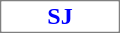<table style="border: 1px solid gray; color:blue; margin-left: auto; margin-right: auto;" cellspacing="0" cellpadding="0" width="80px">
<tr>
<td align="center" height="20" style="background:#FFFFFF;"><span><strong>SJ</strong></span></td>
</tr>
</table>
